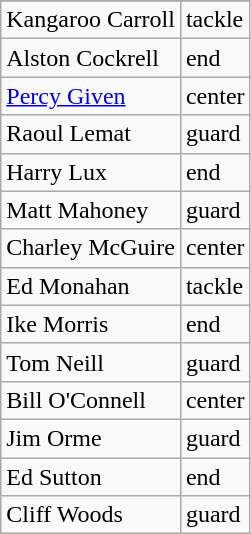<table class="wikitable">
<tr>
</tr>
<tr>
<td>Kangaroo Carroll</td>
<td>tackle</td>
</tr>
<tr>
<td>Alston Cockrell</td>
<td>end</td>
</tr>
<tr>
<td><a href='#'>Percy Given</a></td>
<td>center</td>
</tr>
<tr>
<td>Raoul Lemat</td>
<td>guard</td>
</tr>
<tr>
<td>Harry Lux</td>
<td>end</td>
</tr>
<tr>
<td>Matt Mahoney</td>
<td>guard</td>
</tr>
<tr>
<td>Charley McGuire</td>
<td>center</td>
</tr>
<tr>
<td>Ed Monahan</td>
<td>tackle</td>
</tr>
<tr>
<td>Ike Morris</td>
<td>end</td>
</tr>
<tr>
<td>Tom Neill</td>
<td>guard</td>
</tr>
<tr>
<td>Bill O'Connell</td>
<td>center</td>
</tr>
<tr>
<td>Jim Orme</td>
<td>guard</td>
</tr>
<tr>
<td>Ed Sutton</td>
<td>end</td>
</tr>
<tr>
<td>Cliff Woods</td>
<td>guard</td>
</tr>
</table>
